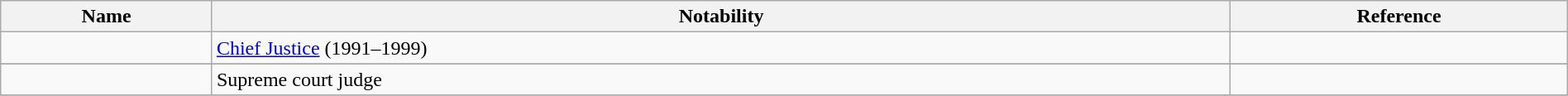<table class="wikitable sortable" style="width:100%">
<tr>
<th style="width:*;">Name</th>
<th style="width:65%;" class="unsortable">Notability</th>
<th style="width:*;" class="unsortable">Reference</th>
</tr>
<tr>
<td></td>
<td><a href='#'>Chief Justice</a> (1991–1999)</td>
<td style="text-align:center;"></td>
</tr>
<tr>
</tr>
<tr>
<td></td>
<td>Supreme court judge</td>
<td style="text-align:center;"></td>
</tr>
<tr>
</tr>
</table>
